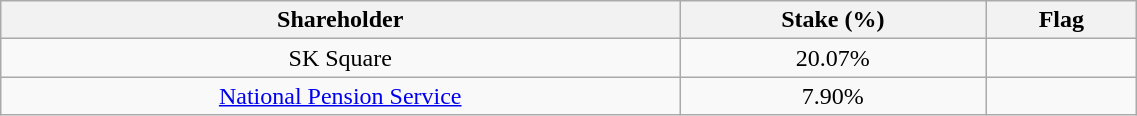<table class="wikitable" style="text-align:center; width:60%;">
<tr>
<th>Shareholder</th>
<th>Stake (%)</th>
<th>Flag</th>
</tr>
<tr>
<td>SK Square</td>
<td>20.07%</td>
<td></td>
</tr>
<tr>
<td><a href='#'>National Pension Service</a></td>
<td>7.90%</td>
<td></td>
</tr>
</table>
